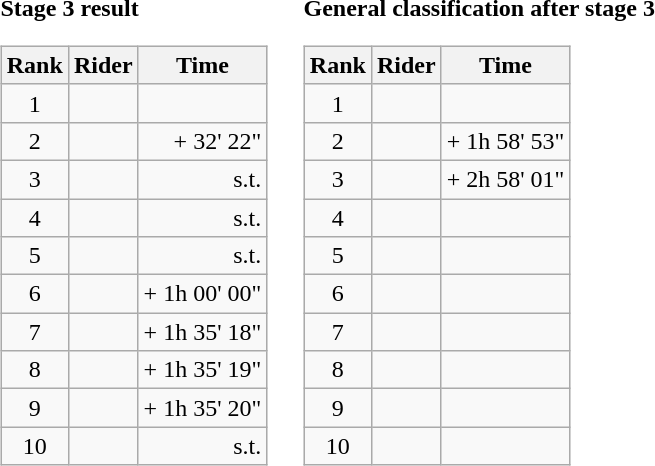<table>
<tr>
<td><strong>Stage 3 result</strong><br><table class="wikitable">
<tr>
<th scope="col">Rank</th>
<th scope="col">Rider</th>
<th scope="col">Time</th>
</tr>
<tr>
<td style="text-align:center;">1</td>
<td></td>
<td style="text-align:right;"></td>
</tr>
<tr>
<td style="text-align:center;">2</td>
<td></td>
<td style="text-align:right;">+ 32' 22"</td>
</tr>
<tr>
<td style="text-align:center;">3</td>
<td></td>
<td style="text-align:right;">s.t.</td>
</tr>
<tr>
<td style="text-align:center;">4</td>
<td></td>
<td style="text-align:right;">s.t.</td>
</tr>
<tr>
<td style="text-align:center;">5</td>
<td></td>
<td style="text-align:right;">s.t.</td>
</tr>
<tr>
<td style="text-align:center;">6</td>
<td></td>
<td style="text-align:right;">+ 1h 00' 00"</td>
</tr>
<tr>
<td style="text-align:center;">7</td>
<td></td>
<td style="text-align:right;">+ 1h 35' 18"</td>
</tr>
<tr>
<td style="text-align:center;">8</td>
<td></td>
<td style="text-align:right;">+ 1h 35' 19"</td>
</tr>
<tr>
<td style="text-align:center;">9</td>
<td></td>
<td style="text-align:right;">+ 1h 35' 20"</td>
</tr>
<tr>
<td style="text-align:center;">10</td>
<td></td>
<td style="text-align:right;">s.t.</td>
</tr>
</table>
</td>
<td></td>
<td><strong>General classification after stage 3</strong><br><table class="wikitable">
<tr>
<th scope="col">Rank</th>
<th scope="col">Rider</th>
<th scope="col">Time</th>
</tr>
<tr>
<td style="text-align:center;">1</td>
<td></td>
<td style="text-align:right;"></td>
</tr>
<tr>
<td style="text-align:center;">2</td>
<td></td>
<td style="text-align:right;">+ 1h 58' 53"</td>
</tr>
<tr>
<td style="text-align:center;">3</td>
<td></td>
<td style="text-align:right;">+ 2h 58' 01"</td>
</tr>
<tr>
<td style="text-align:center;">4</td>
<td></td>
<td></td>
</tr>
<tr>
<td style="text-align:center;">5</td>
<td></td>
<td></td>
</tr>
<tr>
<td style="text-align:center;">6</td>
<td></td>
<td></td>
</tr>
<tr>
<td style="text-align:center;">7</td>
<td></td>
<td></td>
</tr>
<tr>
<td style="text-align:center;">8</td>
<td></td>
<td></td>
</tr>
<tr>
<td style="text-align:center;">9</td>
<td></td>
<td></td>
</tr>
<tr>
<td style="text-align:center;">10</td>
<td></td>
<td></td>
</tr>
</table>
</td>
</tr>
</table>
